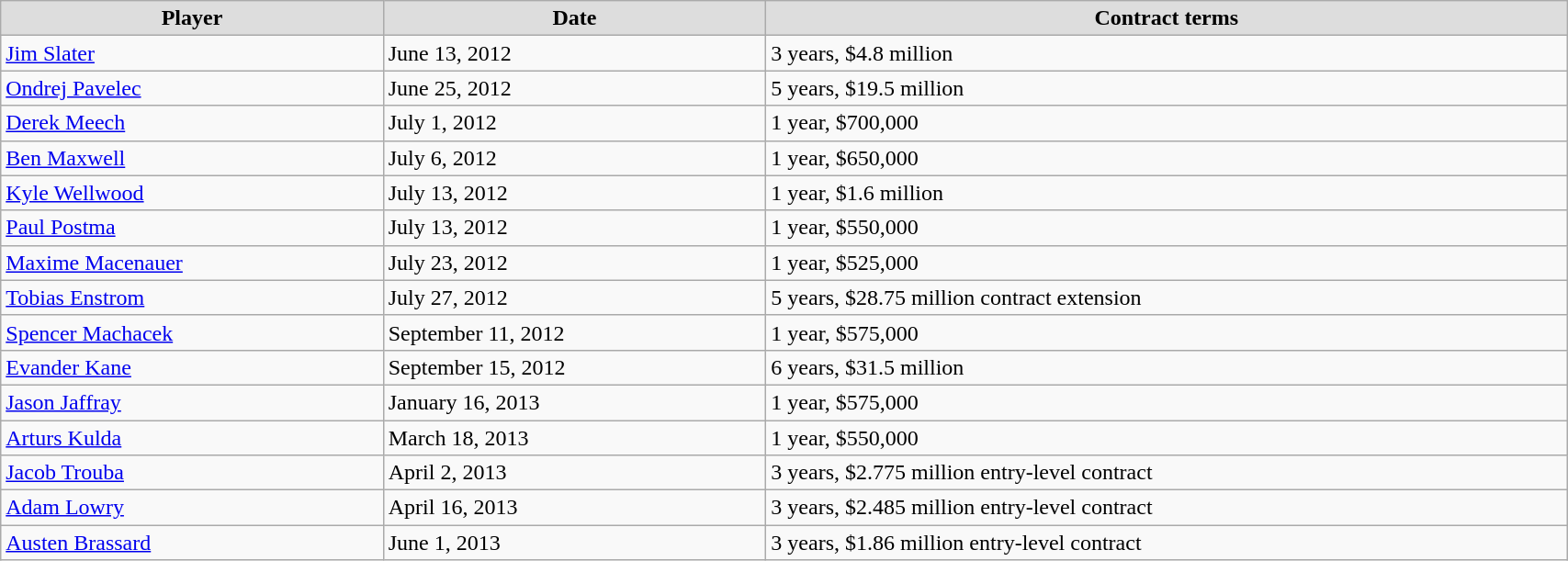<table class="wikitable" style="width:90%;">
<tr style="text-align:center; background:#ddd;">
<td><strong>Player</strong></td>
<td><strong>Date</strong></td>
<td><strong>Contract terms</strong></td>
</tr>
<tr>
<td><a href='#'>Jim Slater</a></td>
<td>June 13, 2012</td>
<td>3 years, $4.8 million</td>
</tr>
<tr>
<td><a href='#'>Ondrej Pavelec</a></td>
<td>June 25, 2012</td>
<td>5 years, $19.5 million</td>
</tr>
<tr>
<td><a href='#'>Derek Meech</a></td>
<td>July 1, 2012</td>
<td>1 year, $700,000</td>
</tr>
<tr>
<td><a href='#'>Ben Maxwell</a></td>
<td>July 6, 2012</td>
<td>1 year, $650,000</td>
</tr>
<tr>
<td><a href='#'>Kyle Wellwood</a></td>
<td>July 13, 2012</td>
<td>1 year, $1.6 million</td>
</tr>
<tr>
<td><a href='#'>Paul Postma</a></td>
<td>July 13, 2012</td>
<td>1 year, $550,000</td>
</tr>
<tr>
<td><a href='#'>Maxime Macenauer</a></td>
<td>July 23, 2012</td>
<td>1 year, $525,000</td>
</tr>
<tr>
<td><a href='#'>Tobias Enstrom</a></td>
<td>July 27, 2012</td>
<td>5 years, $28.75 million contract extension</td>
</tr>
<tr>
<td><a href='#'>Spencer Machacek</a></td>
<td>September 11, 2012</td>
<td>1 year, $575,000 </td>
</tr>
<tr>
<td><a href='#'>Evander Kane</a></td>
<td>September 15, 2012</td>
<td>6 years, $31.5 million </td>
</tr>
<tr>
<td><a href='#'>Jason Jaffray</a></td>
<td>January 16, 2013</td>
<td>1 year, $575,000 </td>
</tr>
<tr>
<td><a href='#'>Arturs Kulda</a></td>
<td>March 18, 2013</td>
<td>1 year, $550,000 </td>
</tr>
<tr>
<td><a href='#'>Jacob Trouba</a></td>
<td>April 2, 2013</td>
<td>3 years, $2.775 million entry-level contract </td>
</tr>
<tr>
<td><a href='#'>Adam Lowry</a></td>
<td>April 16, 2013</td>
<td>3 years, $2.485 million entry-level contract </td>
</tr>
<tr>
<td><a href='#'>Austen Brassard</a></td>
<td>June 1, 2013</td>
<td>3 years, $1.86 million entry-level contract </td>
</tr>
</table>
